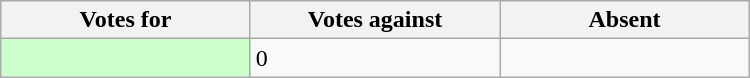<table class="wikitable" style="width:500px">
<tr>
<th style="width:25%;">Votes for</th>
<th style="width:25%;">Votes against</th>
<th style="width:25%;">Absent</th>
</tr>
<tr>
<td style="background-color:#CCFFCC;"></td>
<td>0</td>
<td></td>
</tr>
</table>
